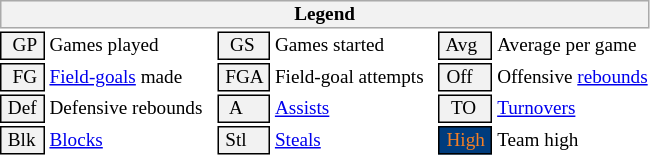<table class="toccolours" style="font-size: 80%; white-space: nowrap;">
<tr>
<th colspan="6" style="background-color: #F2F2F2; border: 1px solid #AAAAAA;">Legend</th>
</tr>
<tr>
<td style="background-color: #F2F2F2; border: 1px solid black;">  GP </td>
<td>Games played</td>
<td style="background-color: #F2F2F2; border: 1px solid black">  GS </td>
<td>Games started</td>
<td style="background-color: #F2F2F2; border: 1px solid black"> Avg </td>
<td>Average per game</td>
</tr>
<tr>
<td style="background-color: #F2F2F2; border: 1px solid black">  FG </td>
<td style="padding-right: 8px"><a href='#'>Field-goals</a> made</td>
<td style="background-color: #F2F2F2; border: 1px solid black"> FGA </td>
<td style="padding-right: 8px">Field-goal attempts</td>
<td style="background-color: #F2F2F2; border: 1px solid black;"> Off </td>
<td>Offensive <a href='#'>rebounds</a></td>
</tr>
<tr>
<td style="background-color: #F2F2F2; border: 1px solid black;"> Def </td>
<td style="padding-right: 8px">Defensive rebounds</td>
<td style="background-color: #F2F2F2; border: 1px solid black">  A </td>
<td style="padding-right: 8px"><a href='#'>Assists</a></td>
<td style="background-color: #F2F2F2; border: 1px solid black">  TO</td>
<td><a href='#'>Turnovers</a></td>
</tr>
<tr>
<td style="background-color: #F2F2F2; border: 1px solid black;"> Blk </td>
<td><a href='#'>Blocks</a></td>
<td style="background-color: #F2F2F2; border: 1px solid black"> Stl </td>
<td><a href='#'>Steals</a></td>
<td style="background:#003C7D; color:#F47F24;; border: 1px solid black"> High </td>
<td>Team high</td>
</tr>
<tr>
</tr>
</table>
